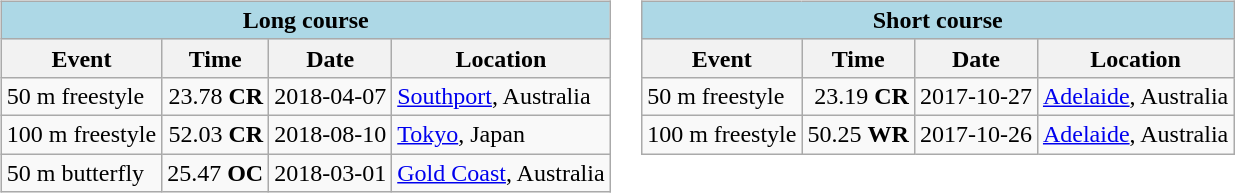<table>
<tr>
<td style="vertical-align:top; text-align:left;"><br><table class="wikitable" |>
<tr>
<th colspan="4" style="background: #add8e6;">Long course</th>
</tr>
<tr>
<th>Event</th>
<th>Time</th>
<th>Date</th>
<th>Location</th>
</tr>
<tr>
<td>50 m freestyle</td>
<td style="text-align:right;">23.78 <strong>CR</strong></td>
<td>2018-04-07</td>
<td><a href='#'>Southport</a>, Australia</td>
</tr>
<tr>
<td>100 m freestyle</td>
<td style="text-align:right;">52.03 <strong>CR</strong></td>
<td>2018-08-10</td>
<td><a href='#'>Tokyo</a>, Japan</td>
</tr>
<tr>
<td>50 m butterfly</td>
<td style="text-align:right;">25.47 <strong>OC</strong></td>
<td>2018-03-01</td>
<td><a href='#'>Gold Coast</a>, Australia</td>
</tr>
</table>
</td>
<td valign=top align=left><br><table class="wikitable" |>
<tr>
<th colspan="4" style="background: #add8e6;">Short course</th>
</tr>
<tr>
<th>Event</th>
<th>Time</th>
<th>Date</th>
<th>Location</th>
</tr>
<tr>
<td>50 m freestyle</td>
<td style="text-align:right;">23.19 <strong>CR</strong></td>
<td>2017-10-27</td>
<td><a href='#'>Adelaide</a>, Australia</td>
</tr>
<tr>
<td>100 m freestyle</td>
<td style="text-align:right;">50.25 <strong>WR</strong></td>
<td>2017-10-26</td>
<td><a href='#'>Adelaide</a>, Australia</td>
</tr>
</table>
</td>
</tr>
</table>
